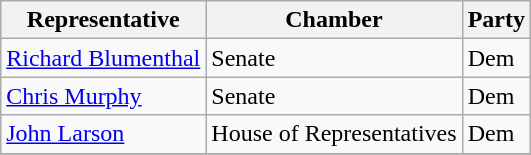<table class="wikitable">
<tr>
<th>Representative</th>
<th>Chamber</th>
<th>Party</th>
</tr>
<tr>
<td><a href='#'>Richard Blumenthal</a></td>
<td>Senate</td>
<td>Dem</td>
</tr>
<tr>
<td><a href='#'>Chris Murphy</a></td>
<td>Senate</td>
<td>Dem</td>
</tr>
<tr>
<td><a href='#'>John Larson</a></td>
<td>House of Representatives</td>
<td>Dem</td>
</tr>
<tr>
</tr>
</table>
